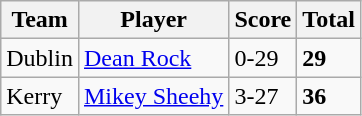<table class="wikitable">
<tr>
<th>Team</th>
<th>Player</th>
<th>Score</th>
<th>Total</th>
</tr>
<tr>
<td>Dublin</td>
<td><a href='#'>Dean Rock</a></td>
<td>0-29</td>
<td><strong>29</strong></td>
</tr>
<tr>
<td>Kerry</td>
<td><a href='#'>Mikey Sheehy</a></td>
<td>3-27</td>
<td><strong>36</strong></td>
</tr>
</table>
